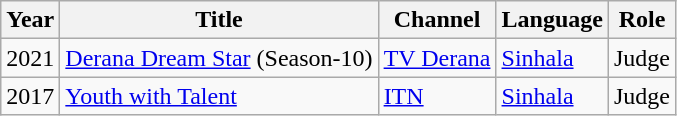<table class="wikitable">
<tr>
<th>Year</th>
<th>Title</th>
<th>Channel</th>
<th>Language</th>
<th>Role</th>
</tr>
<tr>
<td>2021</td>
<td><a href='#'>Derana Dream Star</a> (Season-10)</td>
<td><a href='#'>TV Derana</a></td>
<td><a href='#'>Sinhala</a></td>
<td>Judge</td>
</tr>
<tr>
<td>2017</td>
<td><a href='#'>Youth with Talent</a></td>
<td><a href='#'>ITN</a></td>
<td><a href='#'>Sinhala</a></td>
<td>Judge</td>
</tr>
</table>
